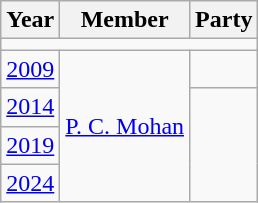<table class="wikitable">
<tr>
<th>Year</th>
<th>Member</th>
<th colspan="2">Party</th>
</tr>
<tr>
<td colspan="4"></td>
</tr>
<tr>
<td><a href='#'>2009</a></td>
<td rowspan="4"><a href='#'>P. C. Mohan</a></td>
<td></td>
</tr>
<tr>
<td><a href='#'>2014</a></td>
</tr>
<tr>
<td><a href='#'>2019</a></td>
</tr>
<tr>
<td><a href='#'>2024</a></td>
</tr>
</table>
